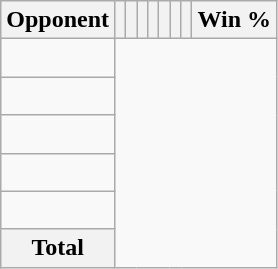<table class="wikitable sortable collapsible collapsed" style="text-align: center;">
<tr>
<th>Opponent</th>
<th></th>
<th></th>
<th></th>
<th></th>
<th></th>
<th></th>
<th></th>
<th>Win %</th>
</tr>
<tr>
<td align="left"><br></td>
</tr>
<tr>
<td align="left"><br></td>
</tr>
<tr>
<td align="left"><br></td>
</tr>
<tr>
<td align="left"><br></td>
</tr>
<tr>
<td align="left"><br></td>
</tr>
<tr class="sortbottom">
<th>Total<br></th>
</tr>
</table>
